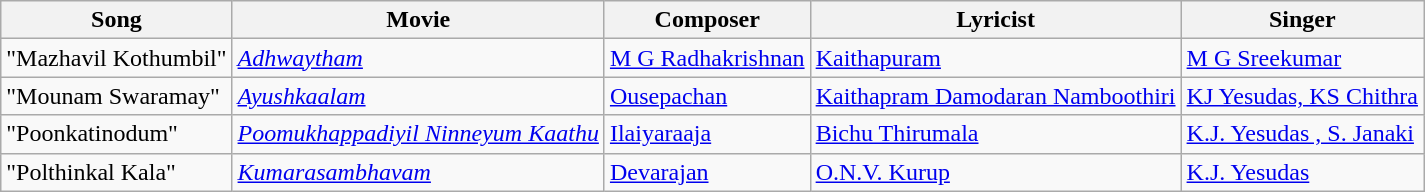<table class="wikitable">
<tr>
<th>Song</th>
<th>Movie</th>
<th>Composer</th>
<th>Lyricist</th>
<th>Singer</th>
</tr>
<tr>
<td>"Mazhavil Kothumbil"</td>
<td><em><a href='#'>Adhwaytham</a></em></td>
<td><a href='#'>M G Radhakrishnan</a></td>
<td><a href='#'>Kaithapuram</a></td>
<td><a href='#'>M G Sreekumar</a></td>
</tr>
<tr>
<td>"Mounam Swaramay"</td>
<td><em><a href='#'>Ayushkaalam</a></em></td>
<td><a href='#'>Ousepachan</a></td>
<td><a href='#'>Kaithapram Damodaran Namboothiri</a></td>
<td><a href='#'>KJ Yesudas, KS Chithra</a></td>
</tr>
<tr>
<td>"Poonkatinodum"</td>
<td><em><a href='#'>Poomukhappadiyil Ninneyum Kaathu</a></em></td>
<td><a href='#'>Ilaiyaraaja</a></td>
<td><a href='#'>Bichu Thirumala</a></td>
<td><a href='#'>K.J. Yesudas , S. Janaki</a></td>
</tr>
<tr>
<td>"Polthinkal Kala"</td>
<td><em><a href='#'>Kumarasambhavam</a></em></td>
<td><a href='#'>Devarajan</a></td>
<td><a href='#'>O.N.V. Kurup</a></td>
<td><a href='#'>K.J. Yesudas</a></td>
</tr>
</table>
